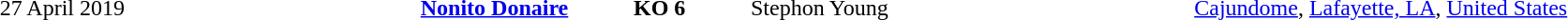<table cellspacing="1" style="width:100%;">
<tr>
<th width="15%"></th>
<th width="25%"></th>
<th width="10%"></th>
<th width="25%"></th>
</tr>
<tr style="font-size:100%">
<td align="right">27 April 2019</td>
<td align="right"><strong><a href='#'>Nonito Donaire</a> </strong></td>
<td align="center"><strong>KO 6</strong></td>
<td> Stephon Young</td>
<td><a href='#'>Cajundome</a>, <a href='#'>Lafayette, LA</a>, <a href='#'>United States</a></td>
</tr>
</table>
